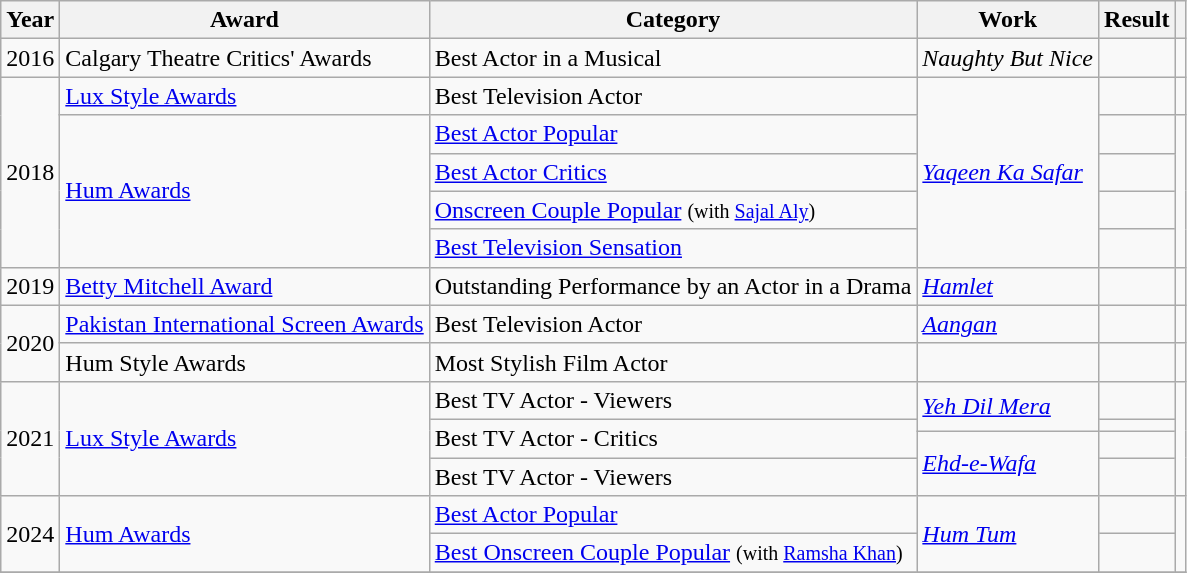<table class="wikitable unsortable">
<tr>
<th>Year</th>
<th>Award</th>
<th>Category</th>
<th>Work</th>
<th>Result</th>
<th scope="col" class="unsortable"></th>
</tr>
<tr>
<td>2016</td>
<td>Calgary Theatre Critics' Awards</td>
<td>Best Actor in a Musical</td>
<td><em>Naughty But Nice</em></td>
<td></td>
<td></td>
</tr>
<tr>
<td rowspan="5">2018</td>
<td><a href='#'>Lux Style Awards</a></td>
<td>Best Television Actor</td>
<td rowspan="5"><em><a href='#'>Yaqeen Ka Safar</a></em></td>
<td></td>
<td></td>
</tr>
<tr>
<td rowspan="4"><a href='#'>Hum Awards</a></td>
<td><a href='#'>Best Actor Popular</a></td>
<td></td>
<td rowspan="4"></td>
</tr>
<tr>
<td><a href='#'>Best Actor Critics</a></td>
<td></td>
</tr>
<tr>
<td><a href='#'>Onscreen Couple Popular</a> <small>(with <a href='#'>Sajal Aly</a>)</small></td>
<td></td>
</tr>
<tr>
<td><a href='#'>Best Television Sensation</a></td>
<td></td>
</tr>
<tr>
<td>2019</td>
<td><a href='#'>Betty Mitchell Award</a></td>
<td>Outstanding Performance by an Actor in a Drama</td>
<td><em><a href='#'>Hamlet</a></em></td>
<td></td>
<td></td>
</tr>
<tr>
<td rowspan="2">2020</td>
<td><a href='#'>Pakistan International Screen Awards</a></td>
<td>Best Television Actor</td>
<td><em><a href='#'>Aangan</a></em></td>
<td></td>
<td></td>
</tr>
<tr>
<td>Hum Style Awards</td>
<td>Most Stylish Film Actor</td>
<td></td>
<td></td>
<td></td>
</tr>
<tr>
<td rowspan="4">2021</td>
<td rowspan="4"><a href='#'>Lux Style Awards</a></td>
<td>Best TV Actor - Viewers</td>
<td rowspan="2"><em><a href='#'>Yeh Dil Mera</a></em></td>
<td></td>
<td rowspan="4"></td>
</tr>
<tr>
<td rowspan="2">Best TV Actor - Critics</td>
<td></td>
</tr>
<tr>
<td rowspan="2"><em><a href='#'>Ehd-e-Wafa</a></em></td>
<td></td>
</tr>
<tr>
<td>Best TV Actor - Viewers</td>
<td></td>
</tr>
<tr>
<td rowspan="2">2024</td>
<td rowspan="2"><a href='#'>Hum Awards</a></td>
<td><a href='#'>Best Actor Popular</a></td>
<td rowspan="2"><em><a href='#'>Hum Tum</a></em></td>
<td></td>
<td rowspan="2"></td>
</tr>
<tr>
<td><a href='#'>Best Onscreen Couple Popular</a> <small>(with <a href='#'>Ramsha Khan</a>)</small></td>
<td></td>
</tr>
<tr>
</tr>
</table>
